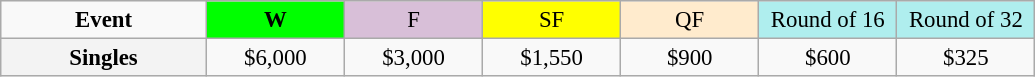<table class=wikitable style=font-size:95%;text-align:center>
<tr>
<td style="width:130px"><strong>Event</strong></td>
<td style="width:85px; background:lime"><strong>W</strong></td>
<td style="width:85px; background:thistle">F</td>
<td style="width:85px; background:#ffff00">SF</td>
<td style="width:85px; background:#ffebcd">QF</td>
<td style="width:85px; background:#afeeee">Round of 16</td>
<td style="width:85px; background:#afeeee">Round of 32</td>
</tr>
<tr>
<th style=background:#f3f3f3>Singles </th>
<td>$6,000</td>
<td>$3,000</td>
<td>$1,550</td>
<td>$900</td>
<td>$600</td>
<td>$325</td>
</tr>
</table>
